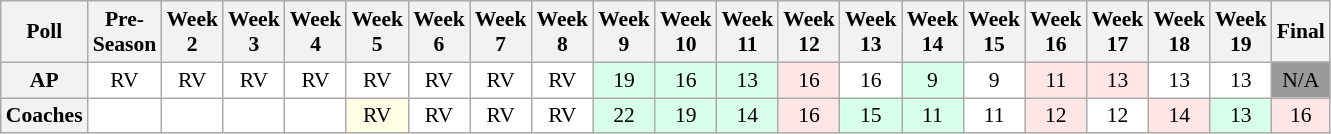<table class="wikitable" style="white-space:nowrap;font-size:90%">
<tr>
<th>Poll</th>
<th>Pre-<br>Season</th>
<th>Week<br>2</th>
<th>Week<br>3</th>
<th>Week<br>4</th>
<th>Week<br>5</th>
<th>Week<br>6</th>
<th>Week<br>7</th>
<th>Week<br>8</th>
<th>Week<br>9</th>
<th>Week<br>10</th>
<th>Week<br>11</th>
<th>Week<br>12</th>
<th>Week<br>13</th>
<th>Week<br>14</th>
<th>Week<br>15</th>
<th>Week<br>16</th>
<th>Week<br>17</th>
<th>Week<br>18</th>
<th>Week<br>19</th>
<th>Final</th>
</tr>
<tr style="text-align:center;">
<th>AP</th>
<td style="background:#FFFFFF;">RV</td>
<td style="background:#FFFFFF;">RV</td>
<td style="background:#FFFFFF;">RV</td>
<td style="background:#FFFFFF;">RV</td>
<td style="background:#FFFFFF;">RV</td>
<td style="background:#FFFFFF;">RV</td>
<td style="background:#FFFFFF;">RV</td>
<td style="background:#FFFFFF;">RV</td>
<td style="background:#D8FFEB;">19</td>
<td style="background:#D8FFEB;">16</td>
<td style="background:#D8FFEB;">13</td>
<td style="background:#FFE6E6;">16</td>
<td style="background:#FFFFFF;">16</td>
<td style="background:#D8FFEB;">9</td>
<td style="background:#FFFFFF;">9</td>
<td style="background:#FFE6E6;">11</td>
<td style="background:#FFE6E6;">13</td>
<td style="background:#FFFFFF;">13</td>
<td style="background:#FFFFFF;">13</td>
<td style="background:#999;">N/A</td>
</tr>
<tr style="text-align:center;">
<th>Coaches</th>
<td style="background:#FFFFFF;"></td>
<td style="background:#FFFFFF;"></td>
<td style="background:#FFFFFF;"></td>
<td style="background:#FFFFFF;"></td>
<td style="background:#FFFFE6;">RV</td>
<td style="background:#FFFFFF;">RV</td>
<td style="background:#FFFFFF;">RV</td>
<td style="background:#FFFFFF;">RV</td>
<td style="background:#D8FFEB;">22</td>
<td style="background:#D8FFEB;">19</td>
<td style="background:#D8FFEB;">14</td>
<td style="background:#FFE6E6;">16</td>
<td style="background:#D8FFEB;">15</td>
<td style="background:#D8FFEB;">11</td>
<td style="background:#FFFFFF;">11</td>
<td style="background:#FFE6E6;">12</td>
<td style="background:#FFFFFF;">12</td>
<td style="background:#FFE6E6;">14</td>
<td style="background:#D8FFEB;">13</td>
<td style="background:#FFE6E6;">16</td>
</tr>
</table>
